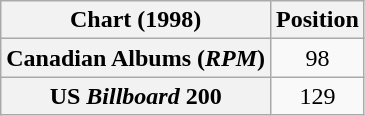<table class="wikitable sortable plainrowheaders" style="text-align:center;">
<tr>
<th scope="column">Chart (1998)</th>
<th scope="column">Position</th>
</tr>
<tr>
<th scope="row">Canadian Albums (<em>RPM</em>)</th>
<td>98</td>
</tr>
<tr>
<th scope="row">US <em>Billboard</em> 200</th>
<td>129</td>
</tr>
</table>
